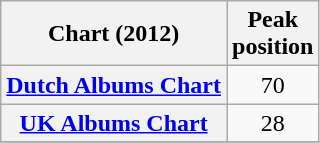<table class="wikitable sortable plainrowheaders">
<tr>
<th>Chart (2012)</th>
<th>Peak<br>position</th>
</tr>
<tr>
<th scope="row"><a href='#'>Dutch Albums Chart</a></th>
<td style="text-align:center;">70</td>
</tr>
<tr>
<th scope="row"><a href='#'>UK Albums Chart</a></th>
<td style="text-align:center;">28</td>
</tr>
<tr>
</tr>
</table>
